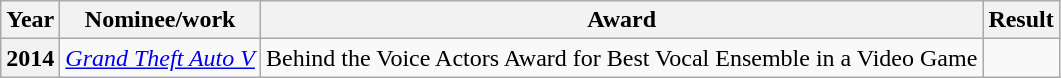<table class="wikitable plainrowheaders">
<tr>
<th>Year</th>
<th>Nominee/work</th>
<th>Award</th>
<th>Result</th>
</tr>
<tr>
<th>2014</th>
<td><em><a href='#'>Grand Theft Auto V</a></em></td>
<td>Behind the Voice Actors Award for Best Vocal Ensemble in a Video Game</td>
<td></td>
</tr>
</table>
